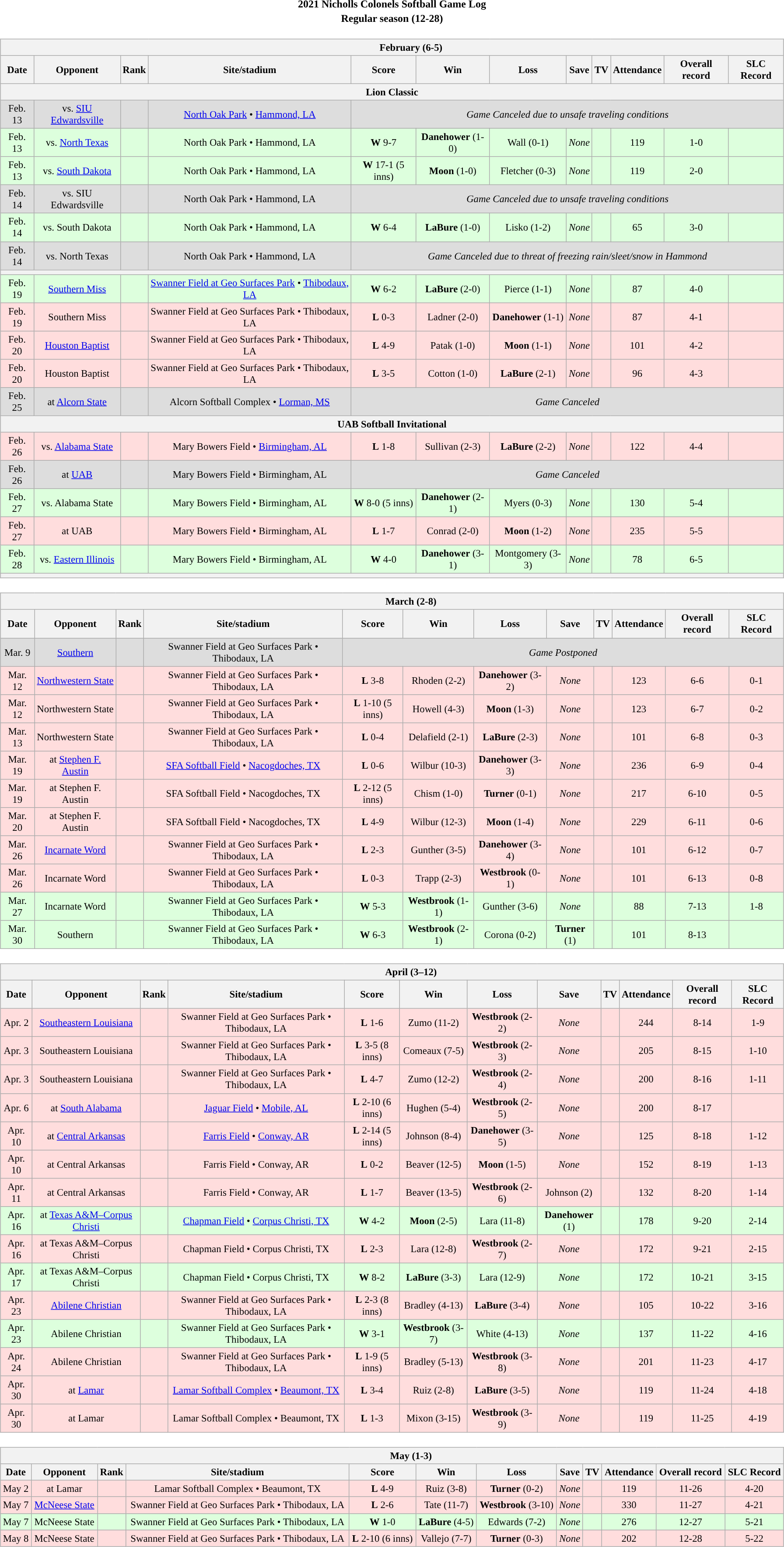<table class="toccolours" width=95% style="clear:both; margin:1.5em auto; text-align:center;">
<tr>
<th colspan=2>2021 Nicholls Colonels Softball Game Log</th>
</tr>
<tr>
<th colspan=2>Regular season (12-28)</th>
</tr>
<tr valign="top">
<td><br><table class="wikitable collapsible" style="margin:auto; width:100%; text-align:center; font-size:95%">
<tr>
<th colspan=12 style="padding-left:4em;">February (6-5)</th>
</tr>
<tr>
<th>Date</th>
<th>Opponent</th>
<th>Rank</th>
<th>Site/stadium</th>
<th>Score</th>
<th>Win</th>
<th>Loss</th>
<th>Save</th>
<th>TV</th>
<th>Attendance</th>
<th>Overall record</th>
<th>SLC Record</th>
</tr>
<tr>
<th colspan=12>Lion Classic</th>
</tr>
<tr align="center" bgcolor=#dddddd>
<td>Feb. 13</td>
<td>vs. <a href='#'>SIU Edwardsville</a></td>
<td></td>
<td><a href='#'>North Oak Park</a> • <a href='#'>Hammond, LA</a></td>
<td colspan=13><em>Game Canceled due to unsafe traveling conditions</em></td>
</tr>
<tr align="center" bgcolor=#ddffdd>
<td>Feb. 13</td>
<td>vs. <a href='#'>North Texas</a></td>
<td></td>
<td>North Oak Park • Hammond, LA</td>
<td><strong>W</strong> 9-7</td>
<td><strong>Danehower</strong> (1-0)</td>
<td>Wall (0-1)</td>
<td><em>None</em></td>
<td></td>
<td>119</td>
<td>1-0</td>
<td></td>
</tr>
<tr align="center" bgcolor=#ddffdd>
<td>Feb. 13</td>
<td>vs. <a href='#'>South Dakota</a></td>
<td></td>
<td>North Oak Park • Hammond, LA</td>
<td><strong>W</strong> 17-1 (5 inns)</td>
<td><strong>Moon</strong> (1-0)</td>
<td>Fletcher (0-3)</td>
<td><em>None</em></td>
<td></td>
<td>119</td>
<td>2-0</td>
<td></td>
</tr>
<tr align="center" bgcolor=#dddddd>
<td>Feb. 14</td>
<td>vs. SIU Edwardsville</td>
<td></td>
<td>North Oak Park • Hammond, LA</td>
<td colspan=12><em>Game Canceled due to unsafe traveling conditions</em></td>
</tr>
<tr align="center" bgcolor=#ddffdd>
<td>Feb. 14</td>
<td>vs. South Dakota</td>
<td></td>
<td>North Oak Park • Hammond, LA</td>
<td><strong>W</strong> 6-4</td>
<td><strong>LaBure</strong> (1-0)</td>
<td>Lisko (1-2)</td>
<td><em>None</em></td>
<td></td>
<td>65</td>
<td>3-0</td>
<td></td>
</tr>
<tr align="center" bgcolor=#dddddd>
<td>Feb. 14</td>
<td>vs. North Texas</td>
<td></td>
<td>North Oak Park • Hammond, LA</td>
<td colspan=12><em>Game Canceled due to threat of freezing rain/sleet/snow in Hammond</em></td>
</tr>
<tr>
<th colspan=12></th>
</tr>
<tr align="center" bgcolor=#ddffdd>
<td>Feb. 19</td>
<td><a href='#'>Southern Miss</a></td>
<td></td>
<td><a href='#'>Swanner Field at Geo Surfaces Park</a> • <a href='#'>Thibodaux, LA</a></td>
<td><strong>W</strong> 6-2</td>
<td><strong>LaBure</strong> (2-0)</td>
<td>Pierce (1-1)</td>
<td><em>None</em></td>
<td></td>
<td>87</td>
<td>4-0</td>
<td></td>
</tr>
<tr align="center" bgcolor=#ffdddd>
<td>Feb. 19</td>
<td>Southern Miss</td>
<td></td>
<td>Swanner Field at Geo Surfaces Park • Thibodaux, LA</td>
<td><strong>L</strong> 0-3</td>
<td>Ladner (2-0)</td>
<td><strong>Danehower</strong> (1-1)</td>
<td><em>None</em></td>
<td></td>
<td>87</td>
<td>4-1</td>
<td></td>
</tr>
<tr align="center" bgcolor=#ffdddd>
<td>Feb. 20</td>
<td><a href='#'>Houston Baptist</a></td>
<td></td>
<td>Swanner Field at Geo Surfaces Park • Thibodaux, LA</td>
<td><strong>L</strong> 4-9</td>
<td>Patak (1-0)</td>
<td><strong>Moon</strong> (1-1)</td>
<td><em>None</em></td>
<td></td>
<td>101</td>
<td>4-2</td>
<td></td>
</tr>
<tr align="center" bgcolor=#ffdddd>
<td>Feb. 20</td>
<td>Houston Baptist</td>
<td></td>
<td>Swanner Field at Geo Surfaces Park • Thibodaux, LA</td>
<td><strong>L</strong> 3-5</td>
<td>Cotton (1-0)</td>
<td><strong>LaBure</strong> (2-1)</td>
<td><em>None</em></td>
<td></td>
<td>96</td>
<td>4-3</td>
<td></td>
</tr>
<tr align="center" bgcolor=#dddddd>
<td>Feb. 25</td>
<td>at <a href='#'>Alcorn State</a></td>
<td></td>
<td>Alcorn Softball Complex • <a href='#'>Lorman, MS</a></td>
<td colspan=12><em>Game Canceled</em></td>
</tr>
<tr>
<th colspan=12>UAB Softball Invitational</th>
</tr>
<tr align="center" bgcolor=#ffdddd>
<td>Feb. 26</td>
<td>vs. <a href='#'>Alabama State</a></td>
<td></td>
<td>Mary Bowers Field • <a href='#'>Birmingham, AL</a></td>
<td><strong>L</strong> 1-8</td>
<td>Sullivan (2-3)</td>
<td><strong>LaBure</strong> (2-2)</td>
<td><em>None</em></td>
<td></td>
<td>122</td>
<td>4-4</td>
<td></td>
</tr>
<tr align="center" bgcolor=#dddddd>
<td>Feb. 26</td>
<td>at <a href='#'>UAB</a></td>
<td></td>
<td>Mary Bowers Field • Birmingham, AL</td>
<td colspan=12><em>Game Canceled</em></td>
</tr>
<tr align="center" bgcolor=#ddffdd>
<td>Feb. 27</td>
<td>vs. Alabama State</td>
<td></td>
<td>Mary Bowers Field • Birmingham, AL</td>
<td><strong>W</strong> 8-0 (5 inns)</td>
<td><strong>Danehower</strong> (2-1)</td>
<td>Myers (0-3)</td>
<td><em>None</em></td>
<td></td>
<td>130</td>
<td>5-4</td>
<td></td>
</tr>
<tr align="center" bgcolor=#ffdddd>
<td>Feb. 27</td>
<td>at UAB</td>
<td></td>
<td>Mary Bowers Field • Birmingham, AL</td>
<td><strong>L</strong> 1-7</td>
<td>Conrad (2-0)</td>
<td><strong>Moon</strong> (1-2)</td>
<td><em>None</em></td>
<td></td>
<td>235</td>
<td>5-5</td>
<td></td>
</tr>
<tr align="center" bgcolor=#ddffdd>
<td>Feb. 28</td>
<td>vs. <a href='#'>Eastern Illinois</a></td>
<td></td>
<td>Mary Bowers Field • Birmingham, AL</td>
<td><strong>W</strong> 4-0</td>
<td><strong>Danehower</strong> (3-1)</td>
<td>Montgomery (3-3)</td>
<td><em>None</em></td>
<td></td>
<td>78</td>
<td>6-5</td>
<td></td>
</tr>
<tr>
<th colspan=12></th>
</tr>
</table>
</td>
</tr>
<tr>
<td><br><table class="wikitable collapsible " style="margin:auto; width:100%; text-align:center; font-size:95%">
<tr>
<th colspan=12 style="padding-left:4em;">March (2-8)</th>
</tr>
<tr>
<th>Date</th>
<th>Opponent</th>
<th>Rank</th>
<th>Site/stadium</th>
<th>Score</th>
<th>Win</th>
<th>Loss</th>
<th>Save</th>
<th>TV</th>
<th>Attendance</th>
<th>Overall record</th>
<th>SLC Record</th>
</tr>
<tr align="center" bgcolor=#dddddd>
<td>Mar. 9</td>
<td><a href='#'>Southern</a></td>
<td></td>
<td>Swanner Field at Geo Surfaces Park • Thibodaux, LA</td>
<td colspan=12><em>Game Postponed</em></td>
</tr>
<tr align="center" bgcolor=#ffdddd>
<td>Mar. 12</td>
<td><a href='#'>Northwestern State</a></td>
<td></td>
<td>Swanner Field at Geo Surfaces Park • Thibodaux, LA</td>
<td><strong>L</strong> 3-8</td>
<td>Rhoden (2-2)</td>
<td><strong>Danehower</strong> (3-2)</td>
<td><em>None</em></td>
<td></td>
<td>123</td>
<td>6-6</td>
<td>0-1</td>
</tr>
<tr align="center" bgcolor=#ffdddd>
<td>Mar. 12</td>
<td>Northwestern State</td>
<td></td>
<td>Swanner Field at Geo Surfaces Park • Thibodaux, LA</td>
<td><strong>L</strong> 1-10 (5 inns)</td>
<td>Howell (4-3)</td>
<td><strong>Moon</strong> (1-3)</td>
<td><em>None</em></td>
<td></td>
<td>123</td>
<td>6-7</td>
<td>0-2</td>
</tr>
<tr align="center" bgcolor=#ffdddd>
<td>Mar. 13</td>
<td>Northwestern State</td>
<td></td>
<td>Swanner Field at Geo Surfaces Park • Thibodaux, LA</td>
<td><strong>L</strong> 0-4</td>
<td>Delafield (2-1)</td>
<td><strong>LaBure</strong> (2-3)</td>
<td><em>None</em></td>
<td></td>
<td>101</td>
<td>6-8</td>
<td>0-3</td>
</tr>
<tr align="center" bgcolor=#ffdddd>
<td>Mar. 19</td>
<td>at <a href='#'>Stephen F. Austin</a></td>
<td></td>
<td><a href='#'>SFA Softball Field</a> • <a href='#'>Nacogdoches, TX</a></td>
<td><strong>L</strong> 0-6</td>
<td>Wilbur (10-3)</td>
<td><strong>Danehower</strong> (3-3)</td>
<td><em>None</em></td>
<td></td>
<td>236</td>
<td>6-9</td>
<td>0-4</td>
</tr>
<tr align="center" bgcolor=#ffdddd>
<td>Mar. 19</td>
<td>at Stephen F. Austin</td>
<td></td>
<td>SFA Softball Field • Nacogdoches, TX</td>
<td><strong>L</strong> 2-12 (5 inns)</td>
<td>Chism (1-0)</td>
<td><strong>Turner</strong> (0-1)</td>
<td><em>None</em></td>
<td></td>
<td>217</td>
<td>6-10</td>
<td>0-5</td>
</tr>
<tr align="center" bgcolor=#ffdddd>
<td>Mar. 20</td>
<td>at Stephen F. Austin</td>
<td></td>
<td>SFA Softball Field • Nacogdoches, TX</td>
<td><strong>L</strong> 4-9</td>
<td>Wilbur (12-3)</td>
<td><strong>Moon</strong> (1-4)</td>
<td><em>None</em></td>
<td></td>
<td>229</td>
<td>6-11</td>
<td>0-6</td>
</tr>
<tr align="center" bgcolor=#ffdddd>
<td>Mar. 26</td>
<td><a href='#'>Incarnate Word</a></td>
<td></td>
<td>Swanner Field at Geo Surfaces Park • Thibodaux, LA</td>
<td><strong>L</strong> 2-3</td>
<td>Gunther (3-5)</td>
<td><strong>Danehower</strong> (3-4)</td>
<td><em>None</em></td>
<td></td>
<td>101</td>
<td>6-12</td>
<td>0-7</td>
</tr>
<tr align="center" bgcolor=#ffdddd>
<td>Mar. 26</td>
<td>Incarnate Word</td>
<td></td>
<td>Swanner Field at Geo Surfaces Park • Thibodaux, LA</td>
<td><strong>L</strong> 0-3</td>
<td>Trapp (2-3)</td>
<td><strong>Westbrook</strong> (0-1)</td>
<td><em>None</em></td>
<td></td>
<td>101</td>
<td>6-13</td>
<td>0-8</td>
</tr>
<tr align="center" bgcolor=#ddffdd>
<td>Mar. 27</td>
<td>Incarnate Word</td>
<td></td>
<td>Swanner Field at Geo Surfaces Park • Thibodaux, LA</td>
<td><strong>W</strong> 5-3</td>
<td><strong>Westbrook</strong> (1-1)</td>
<td>Gunther (3-6)</td>
<td><em>None</em></td>
<td></td>
<td>88</td>
<td>7-13</td>
<td>1-8</td>
</tr>
<tr align="center" bgcolor=#ddffdd>
<td>Mar. 30</td>
<td>Southern</td>
<td></td>
<td>Swanner Field at Geo Surfaces Park • Thibodaux, LA</td>
<td><strong>W</strong> 6-3</td>
<td><strong>Westbrook</strong> (2-1)</td>
<td>Corona (0-2)</td>
<td><strong>Turner</strong> (1)</td>
<td></td>
<td>101</td>
<td>8-13</td>
<td></td>
</tr>
</table>
</td>
</tr>
<tr>
<td><br><table class="wikitable collapsible " style="margin:auto; width:100%; text-align:center; font-size:95%">
<tr>
<th colspan=12 style="padding-left:4em;">April (3–12)</th>
</tr>
<tr>
<th>Date</th>
<th>Opponent</th>
<th>Rank</th>
<th>Site/stadium</th>
<th>Score</th>
<th>Win</th>
<th>Loss</th>
<th>Save</th>
<th>TV</th>
<th>Attendance</th>
<th>Overall record</th>
<th>SLC Record</th>
</tr>
<tr align="center" bgcolor=#ffdddd>
<td>Apr. 2</td>
<td><a href='#'>Southeastern Louisiana</a></td>
<td></td>
<td>Swanner Field at Geo Surfaces Park • Thibodaux, LA</td>
<td><strong>L</strong> 1-6</td>
<td>Zumo (11-2)</td>
<td><strong>Westbrook</strong> (2-2)</td>
<td><em>None</em></td>
<td></td>
<td>244</td>
<td>8-14</td>
<td>1-9</td>
</tr>
<tr align="center" bgcolor=#ffdddd>
<td>Apr. 3</td>
<td>Southeastern Louisiana</td>
<td></td>
<td>Swanner Field at Geo Surfaces Park • Thibodaux, LA</td>
<td><strong>L</strong> 3-5 (8 inns)</td>
<td>Comeaux (7-5)</td>
<td><strong>Westbrook</strong> (2-3)</td>
<td><em>None</em></td>
<td></td>
<td>205</td>
<td>8-15</td>
<td>1-10</td>
</tr>
<tr align="center" bgcolor=#ffdddd>
<td>Apr. 3</td>
<td>Southeastern Louisiana</td>
<td></td>
<td>Swanner Field at Geo Surfaces Park • Thibodaux, LA</td>
<td><strong>L</strong> 4-7</td>
<td>Zumo (12-2)</td>
<td><strong>Westbrook</strong> (2-4)</td>
<td><em>None</em></td>
<td></td>
<td>200</td>
<td>8-16</td>
<td>1-11</td>
</tr>
<tr align="center" bgcolor=#ffdddd>
<td>Apr. 6</td>
<td>at <a href='#'>South Alabama</a></td>
<td></td>
<td><a href='#'>Jaguar Field</a> • <a href='#'>Mobile, AL</a></td>
<td><strong>L</strong> 2-10 (6 inns)</td>
<td>Hughen (5-4)</td>
<td><strong>Westbrook</strong> (2-5)</td>
<td><em>None</em></td>
<td></td>
<td>200</td>
<td>8-17</td>
<td></td>
</tr>
<tr align="center" bgcolor=#ffdddd>
<td>Apr. 10</td>
<td>at <a href='#'>Central Arkansas</a></td>
<td></td>
<td><a href='#'>Farris Field</a> • <a href='#'>Conway, AR</a></td>
<td><strong>L</strong> 2-14 (5 inns)</td>
<td>Johnson (8-4)</td>
<td><strong>Danehower</strong> (3-5)</td>
<td><em>None</em></td>
<td></td>
<td>125</td>
<td>8-18</td>
<td>1-12</td>
</tr>
<tr align="center" bgcolor=#ffdddd>
<td>Apr. 10</td>
<td>at Central Arkansas</td>
<td></td>
<td>Farris Field • Conway, AR</td>
<td><strong>L</strong> 0-2</td>
<td>Beaver (12-5)</td>
<td><strong>Moon</strong> (1-5)</td>
<td><em>None</em></td>
<td></td>
<td>152</td>
<td>8-19</td>
<td>1-13</td>
</tr>
<tr align="center" bgcolor=#ffdddd>
<td>Apr. 11</td>
<td>at Central Arkansas</td>
<td></td>
<td>Farris Field • Conway, AR</td>
<td><strong>L</strong> 1-7</td>
<td>Beaver (13-5)</td>
<td><strong>Westbrook</strong> (2-6)</td>
<td>Johnson (2)</td>
<td></td>
<td>132</td>
<td>8-20</td>
<td>1-14</td>
</tr>
<tr align="center" bgcolor=#ddffdd>
<td>Apr. 16</td>
<td>at <a href='#'>Texas A&M–Corpus Christi</a></td>
<td></td>
<td><a href='#'>Chapman Field</a> • <a href='#'>Corpus Christi, TX</a></td>
<td><strong>W</strong> 4-2</td>
<td><strong>Moon</strong> (2-5)</td>
<td>Lara (11-8)</td>
<td><strong>Danehower</strong> (1)</td>
<td></td>
<td>178</td>
<td>9-20</td>
<td>2-14</td>
</tr>
<tr align="center" bgcolor=#ffdddd>
<td>Apr. 16</td>
<td>at Texas A&M–Corpus Christi</td>
<td></td>
<td>Chapman Field • Corpus Christi, TX</td>
<td><strong>L</strong> 2-3</td>
<td>Lara (12-8)</td>
<td><strong>Westbrook</strong> (2-7)</td>
<td><em>None</em></td>
<td></td>
<td>172</td>
<td>9-21</td>
<td>2-15</td>
</tr>
<tr align="center" bgcolor=#ddffdd>
<td>Apr. 17</td>
<td>at Texas A&M–Corpus Christi</td>
<td></td>
<td>Chapman Field • Corpus Christi, TX</td>
<td><strong>W</strong> 8-2</td>
<td><strong>LaBure</strong> (3-3)</td>
<td>Lara (12-9)</td>
<td><em>None</em></td>
<td></td>
<td>172</td>
<td>10-21</td>
<td>3-15</td>
</tr>
<tr align="center" bgcolor=#ffdddd>
<td>Apr. 23</td>
<td><a href='#'>Abilene Christian</a></td>
<td></td>
<td>Swanner Field at Geo Surfaces Park • Thibodaux, LA</td>
<td><strong>L</strong> 2-3 (8 inns)</td>
<td>Bradley (4-13)</td>
<td><strong>LaBure</strong> (3-4)</td>
<td><em>None</em></td>
<td></td>
<td>105</td>
<td>10-22</td>
<td>3-16</td>
</tr>
<tr align="center" bgcolor=#ddffdd>
<td>Apr. 23</td>
<td>Abilene Christian</td>
<td></td>
<td>Swanner Field at Geo Surfaces Park • Thibodaux, LA</td>
<td><strong>W</strong> 3-1</td>
<td><strong>Westbrook</strong> (3-7)</td>
<td>White (4-13)</td>
<td><em>None</em></td>
<td></td>
<td>137</td>
<td>11-22</td>
<td>4-16</td>
</tr>
<tr align="center" bgcolor=#ffdddd>
<td>Apr. 24</td>
<td>Abilene Christian</td>
<td></td>
<td>Swanner Field at Geo Surfaces Park • Thibodaux, LA</td>
<td><strong>L</strong> 1-9 (5 inns)</td>
<td>Bradley (5-13)</td>
<td><strong>Westbrook</strong> (3-8)</td>
<td><em>None</em></td>
<td></td>
<td>201</td>
<td>11-23</td>
<td>4-17</td>
</tr>
<tr align="center" bgcolor=#ffdddd>
<td>Apr. 30</td>
<td>at <a href='#'>Lamar</a></td>
<td></td>
<td><a href='#'>Lamar Softball Complex</a> • <a href='#'>Beaumont, TX</a></td>
<td><strong>L</strong> 3-4</td>
<td>Ruiz (2-8)</td>
<td><strong>LaBure</strong> (3-5)</td>
<td><em>None</em></td>
<td></td>
<td>119</td>
<td>11-24</td>
<td>4-18</td>
</tr>
<tr align="center" bgcolor=#ffdddd>
<td>Apr. 30</td>
<td>at Lamar</td>
<td></td>
<td>Lamar Softball Complex • Beaumont, TX</td>
<td><strong>L</strong> 1-3</td>
<td>Mixon (3-15)</td>
<td><strong>Westbrook</strong> (3-9)</td>
<td><em>None</em></td>
<td></td>
<td>119</td>
<td>11-25</td>
<td>4-19</td>
</tr>
</table>
</td>
</tr>
<tr>
<td><br><table class="wikitable collapsible " style="margin:auto; width:100%; text-align:center; font-size:95%">
<tr>
<th colspan=12 style="padding-left:4em;">May (1-3)</th>
</tr>
<tr>
<th>Date</th>
<th>Opponent</th>
<th>Rank</th>
<th>Site/stadium</th>
<th>Score</th>
<th>Win</th>
<th>Loss</th>
<th>Save</th>
<th>TV</th>
<th>Attendance</th>
<th>Overall record</th>
<th>SLC Record</th>
</tr>
<tr align="center" bgcolor=#ffdddd>
<td>May 2</td>
<td>at Lamar</td>
<td></td>
<td>Lamar Softball Complex • Beaumont, TX</td>
<td><strong>L</strong> 4-9</td>
<td>Ruiz (3-8)</td>
<td><strong>Turner</strong> (0-2)</td>
<td><em>None</em></td>
<td></td>
<td>119</td>
<td>11-26</td>
<td>4-20</td>
</tr>
<tr align="center" bgcolor=#ffdddd>
<td>May 7</td>
<td><a href='#'>McNeese State</a></td>
<td></td>
<td>Swanner Field at Geo Surfaces Park • Thibodaux, LA</td>
<td><strong>L</strong> 2-6</td>
<td>Tate (11-7)</td>
<td><strong>Westbrook</strong> (3-10)</td>
<td><em>None</em></td>
<td></td>
<td>330</td>
<td>11-27</td>
<td>4-21</td>
</tr>
<tr align="center" bgcolor=#ddffdd>
<td>May 7</td>
<td>McNeese State</td>
<td></td>
<td>Swanner Field at Geo Surfaces Park • Thibodaux, LA</td>
<td><strong>W</strong> 1-0</td>
<td><strong>LaBure</strong> (4-5)</td>
<td>Edwards (7-2)</td>
<td><em>None</em></td>
<td></td>
<td>276</td>
<td>12-27</td>
<td>5-21</td>
</tr>
<tr align="center" bgcolor=#ffdddd>
<td>May 8</td>
<td>McNeese State</td>
<td></td>
<td>Swanner Field at Geo Surfaces Park • Thibodaux, LA</td>
<td><strong>L</strong> 2-10 (6 inns)</td>
<td>Vallejo (7-7)</td>
<td><strong>Turner</strong> (0-3)</td>
<td><em>None</em></td>
<td></td>
<td>202</td>
<td>12-28</td>
<td>5-22</td>
</tr>
</table>
</td>
</tr>
</table>
